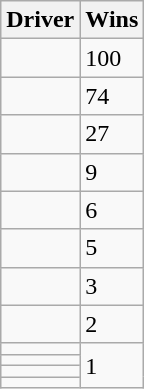<table class="wikitable">
<tr>
<th>Driver</th>
<th>Wins</th>
</tr>
<tr>
<td></td>
<td>100</td>
</tr>
<tr>
<td></td>
<td>74</td>
</tr>
<tr>
<td></td>
<td>27</td>
</tr>
<tr>
<td></td>
<td>9</td>
</tr>
<tr>
<td></td>
<td>6</td>
</tr>
<tr>
<td></td>
<td>5</td>
</tr>
<tr>
<td></td>
<td>3</td>
</tr>
<tr>
<td></td>
<td>2</td>
</tr>
<tr>
<td></td>
<td rowspan=4>1</td>
</tr>
<tr>
<td></td>
</tr>
<tr>
<td></td>
</tr>
<tr>
<td></td>
</tr>
</table>
